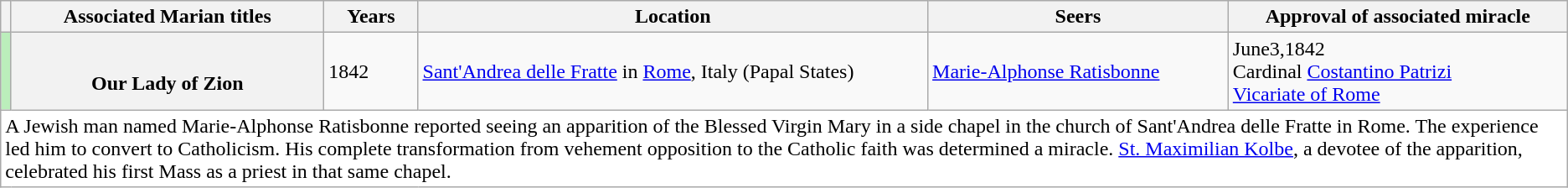<table class="wikitable plainrowheaders sortable">
<tr>
<th class="unsortable" style="padding:0;width:7px"></th>
<th scope="col" width="20%">Associated Marian titles</th>
<th scope="col">Years</th>
<th scope="col">Location</th>
<th scope="col">Seers</th>
<th scope="col">Approval of associated miracle</th>
</tr>
<tr id="Miracle">
<td style="background-color:#beb;padding:0" title="Approved contemporaneous miracle"></td>
<th data-sort-value="Miracle" scope="row"><strong></strong><br>Our Lady of Zion</th>
<td>1842</td>
<td data-sort-value="Italy"> <a href='#'>Sant'Andrea delle Fratte</a> in <a href='#'>Rome</a>, Italy (Papal States)</td>
<td data-sort-value="1 Ratisbonne Marie-Alphonse"><a href='#'>Marie-Alphonse Ratisbonne</a></td>
<td data-sort-value="1841-06-03">June3,1842<br>Cardinal <a href='#'>Costantino Patrizi</a><br><a href='#'>Vicariate of Rome</a></td>
</tr>
<tr class="expand-child">
<td class="description" colspan="6" style="background: white;">A Jewish man named Marie-Alphonse Ratisbonne reported seeing an apparition of the Blessed Virgin Mary in a side chapel in the church of Sant'Andrea delle Fratte in Rome. The experience led him to convert to Catholicism. His complete transformation from vehement opposition to the Catholic faith was determined a miracle. <a href='#'>St. Maximilian Kolbe</a>, a devotee of the apparition, celebrated his first Mass as a priest in that same chapel.</td>
</tr>
</table>
